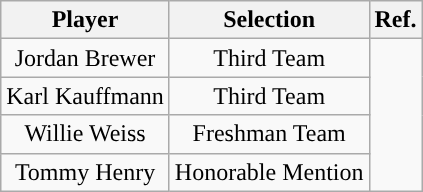<table class="wikitable sortable sortable" style="text-align: center">
<tr align=center>
<th>Player</th>
<th>Selection</th>
<th>Ref.</th>
</tr>
<tr>
<td>Jordan Brewer</td>
<td>Third Team</td>
<td rowspan="4"></td>
</tr>
<tr>
<td>Karl Kauffmann</td>
<td>Third Team</td>
</tr>
<tr>
<td>Willie Weiss</td>
<td>Freshman Team</td>
</tr>
<tr>
<td>Tommy Henry</td>
<td>Honorable Mention</td>
</tr>
</table>
